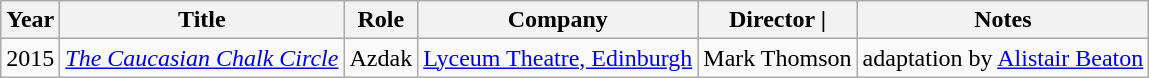<table class="wikitable plain sortable">
<tr>
<th scope="col">Year</th>
<th scope="col">Title</th>
<th scope="col">Role</th>
<th scope="col">Company</th>
<th scope="col">Director |</th>
<th scope="col" class="unsortable">Notes</th>
</tr>
<tr>
<td>2015</td>
<td><em><a href='#'>The Caucasian Chalk Circle</a></em></td>
<td>Azdak</td>
<td><a href='#'>Lyceum Theatre, Edinburgh</a></td>
<td>Mark Thomson</td>
<td>adaptation by <a href='#'>Alistair Beaton</a></td>
</tr>
</table>
